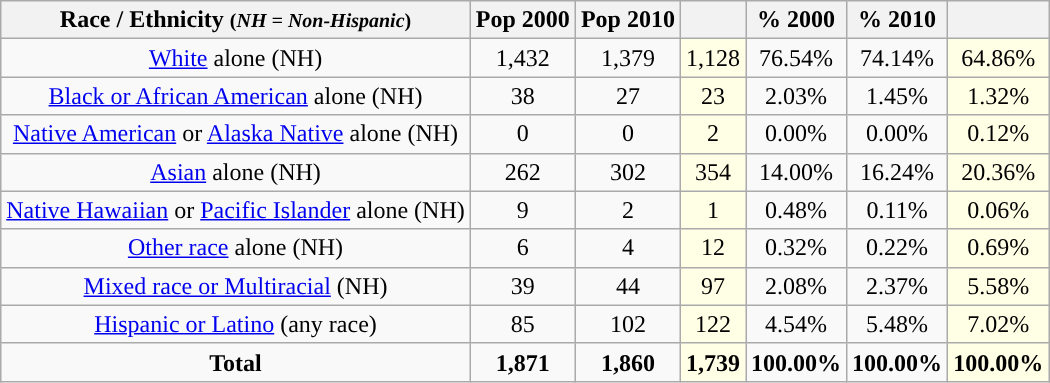<table class="wikitable" style="text-align:center;">
<tr>
<th>Race / Ethnicity <small>(<em>NH = Non-Hispanic</em>)</small></th>
<th>Pop 2000</th>
<th>Pop 2010</th>
<th></th>
<th>% 2000</th>
<th>% 2010</th>
<th></th>
</tr>
<tr>
<td><a href='#'>White</a> alone (NH)</td>
<td>1,432</td>
<td>1,379</td>
<td style='background: #ffffe6;'>1,128</td>
<td>76.54%</td>
<td>74.14%</td>
<td style='background: #ffffe6;'>64.86%</td>
</tr>
<tr>
<td><a href='#'>Black or African American</a> alone (NH)</td>
<td>38</td>
<td>27</td>
<td style='background: #ffffe6;'>23</td>
<td>2.03%</td>
<td>1.45%</td>
<td style='background: #ffffe6;'>1.32%</td>
</tr>
<tr>
<td><a href='#'>Native American</a> or <a href='#'>Alaska Native</a> alone (NH)</td>
<td>0</td>
<td>0</td>
<td style='background: #ffffe6;'>2</td>
<td>0.00%</td>
<td>0.00%</td>
<td style='background: #ffffe6;'>0.12%</td>
</tr>
<tr>
<td><a href='#'>Asian</a> alone (NH)</td>
<td>262</td>
<td>302</td>
<td style='background: #ffffe6;'>354</td>
<td>14.00%</td>
<td>16.24%</td>
<td style='background: #ffffe6;'>20.36%</td>
</tr>
<tr>
<td><a href='#'>Native Hawaiian</a> or <a href='#'>Pacific Islander</a> alone (NH)</td>
<td>9</td>
<td>2</td>
<td style='background: #ffffe6;'>1</td>
<td>0.48%</td>
<td>0.11%</td>
<td style='background: #ffffe6;'>0.06%</td>
</tr>
<tr>
<td><a href='#'>Other race</a> alone (NH)</td>
<td>6</td>
<td>4</td>
<td style='background: #ffffe6;'>12</td>
<td>0.32%</td>
<td>0.22%</td>
<td style='background: #ffffe6;'>0.69%</td>
</tr>
<tr>
<td><a href='#'>Mixed race or Multiracial</a> (NH)</td>
<td>39</td>
<td>44</td>
<td style='background: #ffffe6;'>97</td>
<td>2.08%</td>
<td>2.37%</td>
<td style='background: #ffffe6;'>5.58%</td>
</tr>
<tr>
<td><a href='#'>Hispanic or Latino</a> (any race)</td>
<td>85</td>
<td>102</td>
<td style='background: #ffffe6;'>122</td>
<td>4.54%</td>
<td>5.48%</td>
<td style='background: #ffffe6;'>7.02%</td>
</tr>
<tr>
<td><strong>Total</strong></td>
<td><strong>1,871</strong></td>
<td><strong>1,860</strong></td>
<td style='background: #ffffe6;'><strong>1,739</strong></td>
<td><strong>100.00%</strong></td>
<td><strong>100.00%</strong></td>
<td style='background: #ffffe6;'><strong>100.00%</strong></td>
</tr>
</table>
